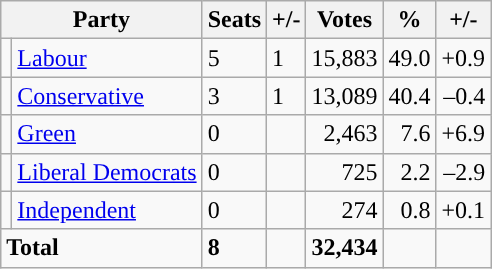<table class="wikitable sortable">
<tr>
<th colspan="2">Party</th>
<th>Seats</th>
<th>+/-</th>
<th>Votes</th>
<th>%</th>
<th>+/-</th>
</tr>
<tr>
<td style="background-color: "></td>
<td><a href='#'>Labour</a></td>
<td>5</td>
<td> 1</td>
<td style="text-align:right;">15,883</td>
<td style="text-align:right;">49.0</td>
<td style="text-align:right;">+0.9</td>
</tr>
<tr>
<td style="background-color: "></td>
<td><a href='#'>Conservative</a></td>
<td>3</td>
<td> 1</td>
<td style="text-align:right;">13,089</td>
<td style="text-align:right;">40.4</td>
<td style="text-align:right;">–0.4</td>
</tr>
<tr>
<td style="background-color: "></td>
<td><a href='#'>Green</a></td>
<td>0</td>
<td></td>
<td style="text-align:right;">2,463</td>
<td style="text-align:right;">7.6</td>
<td style="text-align:right;">+6.9</td>
</tr>
<tr>
<td style="background-color: "></td>
<td><a href='#'>Liberal Democrats</a></td>
<td>0</td>
<td></td>
<td style="text-align:right;">725</td>
<td style="text-align:right;">2.2</td>
<td style="text-align:right;">–2.9</td>
</tr>
<tr>
<td style="background-color: "></td>
<td><a href='#'>Independent</a></td>
<td>0</td>
<td></td>
<td style="text-align:right;">274</td>
<td style="text-align:right;">0.8</td>
<td style="text-align:right;">+0.1</td>
</tr>
<tr>
<td colspan="2"><strong>Total</strong></td>
<td><strong>8</strong></td>
<td></td>
<td style="text-align:right;"><strong>32,434</strong></td>
<td style="text-align:right;"></td>
<td style="text-align:right;"></td>
</tr>
</table>
